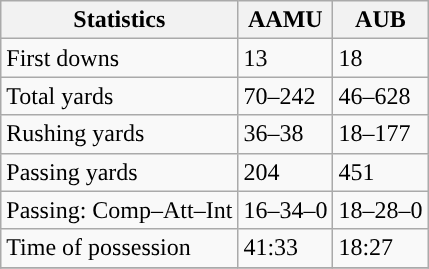<table class="wikitable" style="float: left;">
<tr>
<th>Statistics</th>
<th>AAMU</th>
<th>AUB</th>
</tr>
<tr>
<td>First downs</td>
<td>13</td>
<td>18</td>
</tr>
<tr>
<td>Total yards</td>
<td>70–242</td>
<td>46–628</td>
</tr>
<tr>
<td>Rushing yards</td>
<td>36–38</td>
<td>18–177</td>
</tr>
<tr>
<td>Passing yards</td>
<td>204</td>
<td>451</td>
</tr>
<tr>
<td>Passing: Comp–Att–Int</td>
<td>16–34–0</td>
<td>18–28–0</td>
</tr>
<tr>
<td>Time of possession</td>
<td>41:33</td>
<td>18:27</td>
</tr>
<tr>
</tr>
</table>
